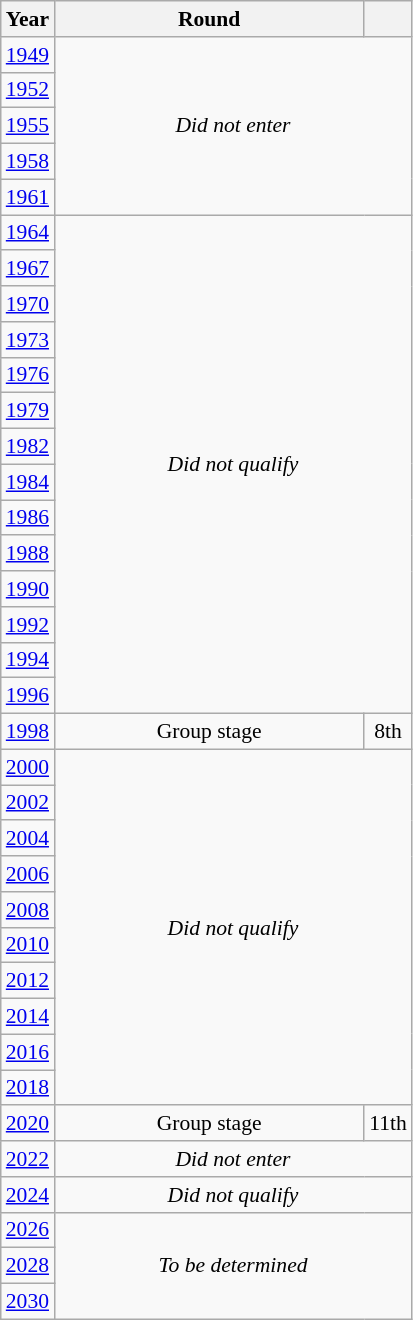<table class="wikitable" style="text-align: center; font-size:90%">
<tr>
<th>Year</th>
<th style="width:200px">Round</th>
<th></th>
</tr>
<tr>
<td><a href='#'>1949</a></td>
<td colspan="2" rowspan="5"><em>Did not enter</em></td>
</tr>
<tr>
<td><a href='#'>1952</a></td>
</tr>
<tr>
<td><a href='#'>1955</a></td>
</tr>
<tr>
<td><a href='#'>1958</a></td>
</tr>
<tr>
<td><a href='#'>1961</a></td>
</tr>
<tr>
<td><a href='#'>1964</a></td>
<td colspan="2" rowspan="14"><em>Did not qualify</em></td>
</tr>
<tr>
<td><a href='#'>1967</a></td>
</tr>
<tr>
<td><a href='#'>1970</a></td>
</tr>
<tr>
<td><a href='#'>1973</a></td>
</tr>
<tr>
<td><a href='#'>1976</a></td>
</tr>
<tr>
<td><a href='#'>1979</a></td>
</tr>
<tr>
<td><a href='#'>1982</a></td>
</tr>
<tr>
<td><a href='#'>1984</a></td>
</tr>
<tr>
<td><a href='#'>1986</a></td>
</tr>
<tr>
<td><a href='#'>1988</a></td>
</tr>
<tr>
<td><a href='#'>1990</a></td>
</tr>
<tr>
<td><a href='#'>1992</a></td>
</tr>
<tr>
<td><a href='#'>1994</a></td>
</tr>
<tr>
<td><a href='#'>1996</a></td>
</tr>
<tr>
<td><a href='#'>1998</a></td>
<td>Group stage</td>
<td>8th</td>
</tr>
<tr>
<td><a href='#'>2000</a></td>
<td colspan="2" rowspan="10"><em>Did not qualify</em></td>
</tr>
<tr>
<td><a href='#'>2002</a></td>
</tr>
<tr>
<td><a href='#'>2004</a></td>
</tr>
<tr>
<td><a href='#'>2006</a></td>
</tr>
<tr>
<td><a href='#'>2008</a></td>
</tr>
<tr>
<td><a href='#'>2010</a></td>
</tr>
<tr>
<td><a href='#'>2012</a></td>
</tr>
<tr>
<td><a href='#'>2014</a></td>
</tr>
<tr>
<td><a href='#'>2016</a></td>
</tr>
<tr>
<td><a href='#'>2018</a></td>
</tr>
<tr>
<td><a href='#'>2020</a></td>
<td>Group stage</td>
<td>11th</td>
</tr>
<tr>
<td><a href='#'>2022</a></td>
<td colspan="2"><em>Did not enter</em></td>
</tr>
<tr>
<td><a href='#'>2024</a></td>
<td colspan="2"><em>Did not qualify</em></td>
</tr>
<tr>
<td><a href='#'>2026</a></td>
<td colspan="2" rowspan="3"><em>To be determined</em></td>
</tr>
<tr>
<td><a href='#'>2028</a></td>
</tr>
<tr>
<td><a href='#'>2030</a></td>
</tr>
</table>
